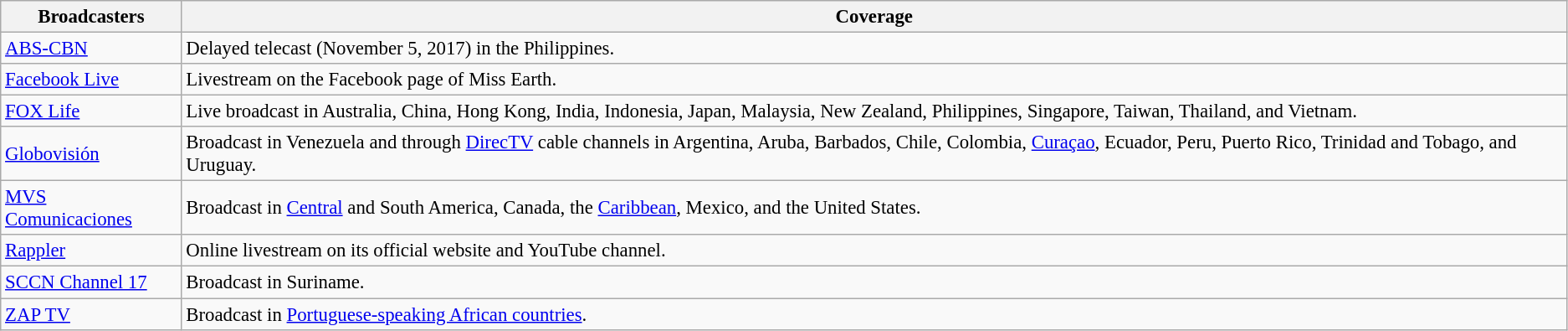<table class="wikitable sortable" style="font-size:95%">
<tr>
<th>Broadcasters</th>
<th>Coverage</th>
</tr>
<tr>
<td><a href='#'>ABS-CBN</a></td>
<td>Delayed telecast (November 5, 2017) in the Philippines.</td>
</tr>
<tr>
<td><a href='#'>Facebook Live</a></td>
<td>Livestream on the Facebook page of Miss Earth.</td>
</tr>
<tr>
<td><a href='#'>FOX Life</a></td>
<td>Live broadcast in Australia, China, Hong Kong, India, Indonesia, Japan, Malaysia, New Zealand, Philippines, Singapore, Taiwan, Thailand, and Vietnam.</td>
</tr>
<tr>
<td><a href='#'>Globovisión</a></td>
<td>Broadcast in Venezuela and through <a href='#'>DirecTV</a> cable channels in Argentina, Aruba, Barbados, Chile, Colombia, <a href='#'>Curaçao</a>, Ecuador, Peru, Puerto Rico, Trinidad and Tobago, and Uruguay.</td>
</tr>
<tr>
<td><a href='#'>MVS Comunicaciones</a></td>
<td>Broadcast in <a href='#'>Central</a> and South America, Canada, the <a href='#'>Caribbean</a>, Mexico, and the United States.</td>
</tr>
<tr>
<td><a href='#'>Rappler</a></td>
<td>Online livestream on its official website and YouTube channel.</td>
</tr>
<tr>
<td><a href='#'>SCCN Channel 17</a></td>
<td>Broadcast in Suriname.</td>
</tr>
<tr>
<td><a href='#'>ZAP TV</a></td>
<td>Broadcast in <a href='#'>Portuguese-speaking African countries</a>.</td>
</tr>
</table>
